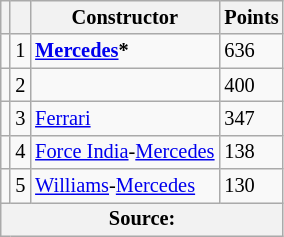<table class="wikitable" style="font-size:85%">
<tr>
<th></th>
<th></th>
<th>Constructor</th>
<th>Points</th>
</tr>
<tr>
<td align="left"></td>
<td align="center">1</td>
<td> <strong><a href='#'>Mercedes</a>*</strong></td>
<td>636</td>
</tr>
<tr>
<td align="left"></td>
<td align="center">2</td>
<td></td>
<td>400</td>
</tr>
<tr>
<td align="left"></td>
<td align="center">3</td>
<td> <a href='#'>Ferrari</a></td>
<td>347</td>
</tr>
<tr>
<td align="left"></td>
<td align="center">4</td>
<td> <a href='#'>Force India</a>-<a href='#'>Mercedes</a></td>
<td>138</td>
</tr>
<tr>
<td align="left"></td>
<td align="center">5</td>
<td> <a href='#'>Williams</a>-<a href='#'>Mercedes</a></td>
<td>130</td>
</tr>
<tr>
<th colspan=4>Source:</th>
</tr>
</table>
